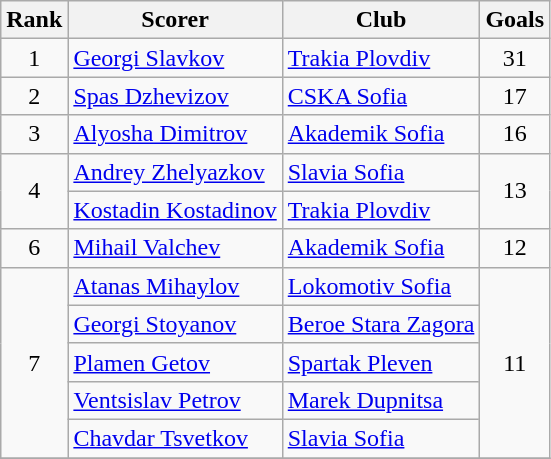<table class="wikitable" style="text-align:center">
<tr>
<th>Rank</th>
<th>Scorer</th>
<th>Club</th>
<th>Goals</th>
</tr>
<tr>
<td rowspan="1">1</td>
<td align="left"> <a href='#'>Georgi Slavkov</a></td>
<td align="left"><a href='#'>Trakia Plovdiv</a></td>
<td rowspan="1">31</td>
</tr>
<tr>
<td rowspan="1">2</td>
<td align="left"> <a href='#'>Spas Dzhevizov</a></td>
<td align="left"><a href='#'>CSKA Sofia</a></td>
<td rowspan="1">17</td>
</tr>
<tr>
<td rowspan="1">3</td>
<td align="left"> <a href='#'>Alyosha Dimitrov</a></td>
<td align="left"><a href='#'>Akademik Sofia</a></td>
<td rowspan="1">16</td>
</tr>
<tr>
<td rowspan="2">4</td>
<td align="left"> <a href='#'>Andrey Zhelyazkov</a></td>
<td align="left"><a href='#'>Slavia Sofia</a></td>
<td rowspan="2">13</td>
</tr>
<tr>
<td align="left"> <a href='#'>Kostadin Kostadinov</a></td>
<td align="left"><a href='#'>Trakia Plovdiv</a></td>
</tr>
<tr>
<td rowspan="1">6</td>
<td align="left"> <a href='#'>Mihail Valchev</a></td>
<td align="left"><a href='#'>Akademik Sofia</a></td>
<td rowspan="1">12</td>
</tr>
<tr>
<td rowspan="5">7</td>
<td align="left"> <a href='#'>Atanas Mihaylov</a></td>
<td align="left"><a href='#'>Lokomotiv Sofia</a></td>
<td rowspan="5">11</td>
</tr>
<tr>
<td align="left"> <a href='#'>Georgi Stoyanov</a></td>
<td align="left"><a href='#'>Beroe Stara Zagora</a></td>
</tr>
<tr>
<td align="left"> <a href='#'>Plamen Getov</a></td>
<td align="left"><a href='#'>Spartak Pleven</a></td>
</tr>
<tr>
<td align="left"> <a href='#'>Ventsislav Petrov</a></td>
<td align="left"><a href='#'>Marek Dupnitsa</a></td>
</tr>
<tr>
<td align="left"> <a href='#'>Chavdar Tsvetkov</a></td>
<td align="left"><a href='#'>Slavia Sofia</a></td>
</tr>
<tr>
</tr>
</table>
